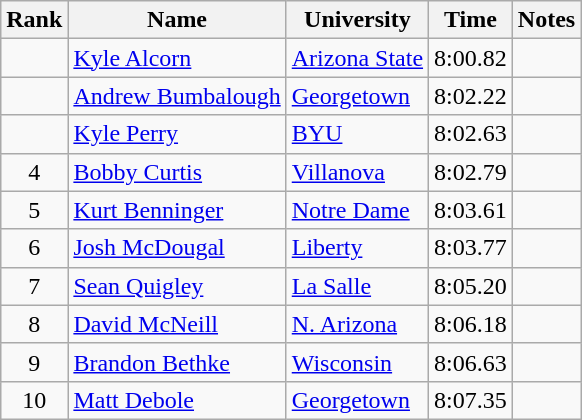<table class="wikitable sortable" style="text-align:center">
<tr>
<th>Rank</th>
<th>Name</th>
<th>University</th>
<th>Time</th>
<th>Notes</th>
</tr>
<tr>
<td></td>
<td align=left><a href='#'>Kyle Alcorn</a></td>
<td align=left><a href='#'>Arizona State</a></td>
<td>8:00.82</td>
<td></td>
</tr>
<tr>
<td></td>
<td align=left><a href='#'>Andrew Bumbalough</a></td>
<td align=left><a href='#'>Georgetown</a></td>
<td>8:02.22</td>
<td></td>
</tr>
<tr>
<td></td>
<td align=left><a href='#'>Kyle Perry</a></td>
<td align=left><a href='#'>BYU</a></td>
<td>8:02.63</td>
<td></td>
</tr>
<tr>
<td>4</td>
<td align=left><a href='#'>Bobby Curtis</a></td>
<td align=left><a href='#'>Villanova</a></td>
<td>8:02.79</td>
<td></td>
</tr>
<tr>
<td>5</td>
<td align=left><a href='#'>Kurt Benninger</a></td>
<td align="left"><a href='#'>Notre Dame</a></td>
<td>8:03.61</td>
<td></td>
</tr>
<tr>
<td>6</td>
<td align=left><a href='#'>Josh McDougal</a></td>
<td align="left"><a href='#'>Liberty</a></td>
<td>8:03.77</td>
<td></td>
</tr>
<tr>
<td>7</td>
<td align=left><a href='#'>Sean Quigley</a></td>
<td align="left"><a href='#'>La Salle</a></td>
<td>8:05.20</td>
<td></td>
</tr>
<tr>
<td>8</td>
<td align=left><a href='#'>David McNeill</a></td>
<td align=left><a href='#'>N. Arizona</a></td>
<td>8:06.18</td>
<td></td>
</tr>
<tr>
<td>9</td>
<td align=left><a href='#'>Brandon Bethke</a></td>
<td align="left"><a href='#'>Wisconsin</a></td>
<td>8:06.63</td>
<td></td>
</tr>
<tr>
<td>10</td>
<td align=left><a href='#'>Matt Debole</a></td>
<td align="left"><a href='#'>Georgetown</a></td>
<td>8:07.35</td>
<td></td>
</tr>
</table>
